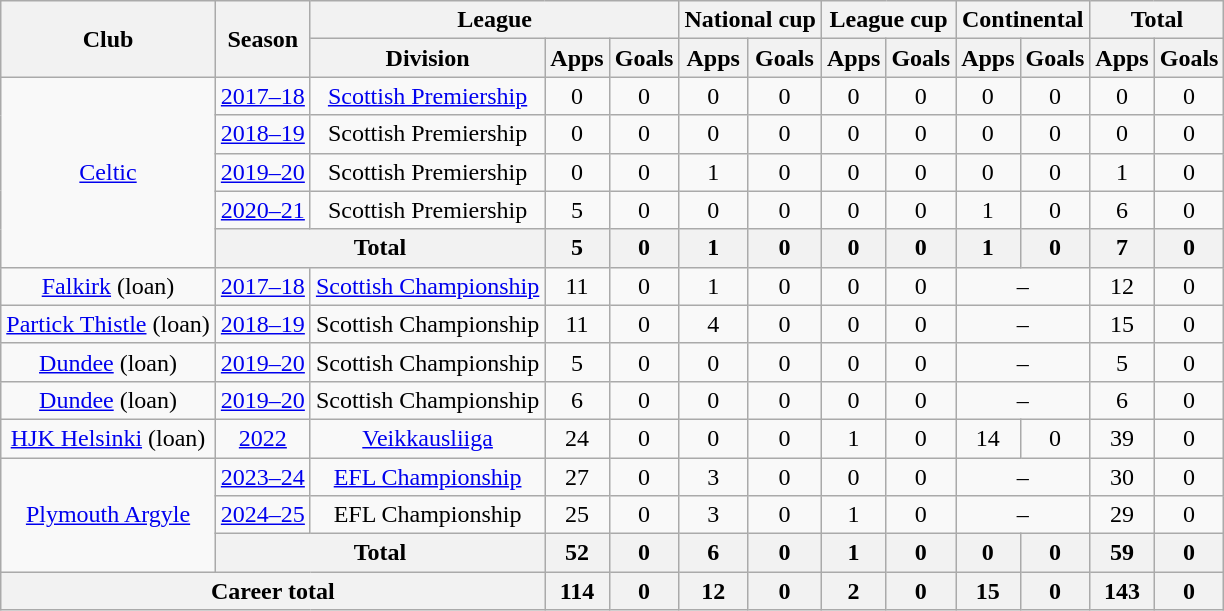<table class="wikitable" style="text-align: center">
<tr>
<th rowspan="2">Club</th>
<th rowspan="2">Season</th>
<th colspan="3">League</th>
<th colspan="2">National cup</th>
<th colspan="2">League cup</th>
<th colspan="2">Continental</th>
<th colspan="2">Total</th>
</tr>
<tr>
<th>Division</th>
<th>Apps</th>
<th>Goals</th>
<th>Apps</th>
<th>Goals</th>
<th>Apps</th>
<th>Goals</th>
<th>Apps</th>
<th>Goals</th>
<th>Apps</th>
<th>Goals</th>
</tr>
<tr>
<td rowspan="5"><a href='#'>Celtic</a></td>
<td><a href='#'>2017–18</a></td>
<td><a href='#'>Scottish Premiership</a></td>
<td>0</td>
<td>0</td>
<td>0</td>
<td>0</td>
<td>0</td>
<td>0</td>
<td>0</td>
<td>0</td>
<td>0</td>
<td>0</td>
</tr>
<tr>
<td><a href='#'>2018–19</a></td>
<td>Scottish Premiership</td>
<td>0</td>
<td>0</td>
<td>0</td>
<td>0</td>
<td>0</td>
<td>0</td>
<td>0</td>
<td>0</td>
<td>0</td>
<td>0</td>
</tr>
<tr>
<td><a href='#'>2019–20</a></td>
<td>Scottish Premiership</td>
<td>0</td>
<td>0</td>
<td>1</td>
<td>0</td>
<td>0</td>
<td>0</td>
<td>0</td>
<td>0</td>
<td>1</td>
<td>0</td>
</tr>
<tr>
<td><a href='#'>2020–21</a></td>
<td>Scottish Premiership</td>
<td>5</td>
<td>0</td>
<td>0</td>
<td>0</td>
<td>0</td>
<td>0</td>
<td>1</td>
<td>0</td>
<td>6</td>
<td>0</td>
</tr>
<tr>
<th colspan="2">Total</th>
<th>5</th>
<th>0</th>
<th>1</th>
<th>0</th>
<th>0</th>
<th>0</th>
<th>1</th>
<th>0</th>
<th>7</th>
<th>0</th>
</tr>
<tr>
<td><a href='#'>Falkirk</a> (loan)</td>
<td><a href='#'>2017–18</a></td>
<td><a href='#'>Scottish Championship</a></td>
<td>11</td>
<td>0</td>
<td>1</td>
<td>0</td>
<td>0</td>
<td>0</td>
<td colspan=2>–</td>
<td>12</td>
<td>0</td>
</tr>
<tr>
<td><a href='#'>Partick Thistle</a> (loan)</td>
<td><a href='#'>2018–19</a></td>
<td>Scottish Championship</td>
<td>11</td>
<td>0</td>
<td>4</td>
<td>0</td>
<td>0</td>
<td>0</td>
<td colspan=2>–</td>
<td>15</td>
<td>0</td>
</tr>
<tr>
<td><a href='#'>Dundee</a> (loan)</td>
<td><a href='#'>2019–20</a></td>
<td>Scottish Championship</td>
<td>5</td>
<td>0</td>
<td>0</td>
<td>0</td>
<td>0</td>
<td>0</td>
<td colspan=2>–</td>
<td>5</td>
<td>0</td>
</tr>
<tr>
<td><a href='#'>Dundee</a> (loan)</td>
<td><a href='#'>2019–20</a></td>
<td>Scottish Championship</td>
<td>6</td>
<td>0</td>
<td>0</td>
<td>0</td>
<td>0</td>
<td>0</td>
<td colspan=2>–</td>
<td>6</td>
<td>0</td>
</tr>
<tr>
<td><a href='#'>HJK Helsinki</a> (loan)</td>
<td><a href='#'>2022</a></td>
<td><a href='#'>Veikkausliiga</a></td>
<td>24</td>
<td>0</td>
<td>0</td>
<td>0</td>
<td>1</td>
<td>0</td>
<td>14</td>
<td>0</td>
<td>39</td>
<td>0</td>
</tr>
<tr>
<td rowspan="3"><a href='#'>Plymouth Argyle</a></td>
<td><a href='#'>2023–24</a></td>
<td><a href='#'>EFL Championship</a></td>
<td>27</td>
<td>0</td>
<td>3</td>
<td>0</td>
<td>0</td>
<td>0</td>
<td colspan=2>–</td>
<td>30</td>
<td>0</td>
</tr>
<tr>
<td><a href='#'>2024–25</a></td>
<td>EFL Championship</td>
<td>25</td>
<td>0</td>
<td>3</td>
<td>0</td>
<td>1</td>
<td>0</td>
<td colspan=2>–</td>
<td>29</td>
<td>0</td>
</tr>
<tr>
<th colspan="2">Total</th>
<th>52</th>
<th>0</th>
<th>6</th>
<th>0</th>
<th>1</th>
<th>0</th>
<th>0</th>
<th>0</th>
<th>59</th>
<th>0</th>
</tr>
<tr>
<th colspan="3">Career total</th>
<th>114</th>
<th>0</th>
<th>12</th>
<th>0</th>
<th>2</th>
<th>0</th>
<th>15</th>
<th>0</th>
<th>143</th>
<th>0</th>
</tr>
</table>
